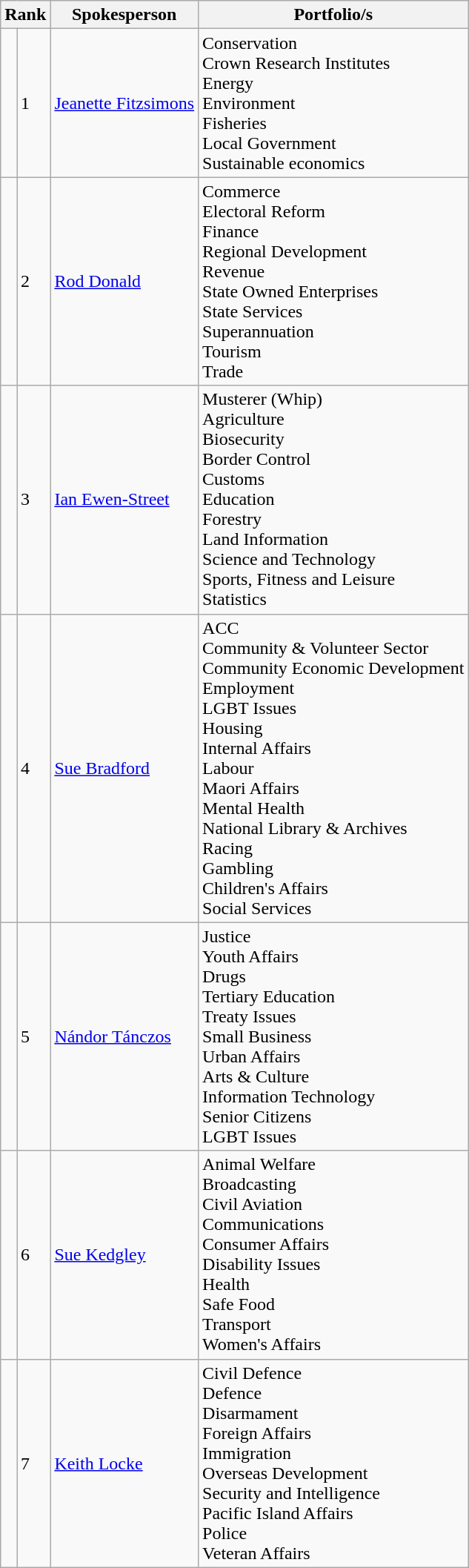<table class="wikitable">
<tr>
<th colspan="2">Rank</th>
<th>Spokesperson</th>
<th>Portfolio/s</th>
</tr>
<tr>
<td bgcolor=></td>
<td>1</td>
<td><a href='#'>Jeanette Fitzsimons</a></td>
<td>Conservation<br>Crown Research Institutes<br>Energy<br>Environment<br>Fisheries<br>Local Government<br>Sustainable economics</td>
</tr>
<tr>
<td bgcolor=></td>
<td>2</td>
<td><a href='#'>Rod Donald</a></td>
<td>Commerce<br>Electoral Reform<br>Finance<br>Regional Development<br>Revenue<br>State Owned Enterprises<br>State Services<br>Superannuation<br>Tourism<br>Trade</td>
</tr>
<tr>
<td bgcolor=></td>
<td>3</td>
<td><a href='#'>Ian Ewen-Street</a></td>
<td>Musterer (Whip)<br>Agriculture<br>Biosecurity<br>Border Control<br>Customs<br>Education<br>Forestry<br>Land Information<br>Science and Technology<br>Sports, Fitness and Leisure<br>Statistics</td>
</tr>
<tr>
<td bgcolor=></td>
<td>4</td>
<td><a href='#'>Sue Bradford</a></td>
<td>ACC<br>Community & Volunteer Sector<br>Community Economic Development<br>Employment<br>LGBT Issues<br>Housing<br>Internal Affairs<br>Labour<br>Maori Affairs<br>Mental Health<br>National Library & Archives<br>Racing<br>Gambling<br>Children's Affairs<br>Social Services</td>
</tr>
<tr>
<td bgcolor=></td>
<td>5</td>
<td><a href='#'>Nándor Tánczos</a></td>
<td>Justice<br>Youth Affairs<br>Drugs<br>Tertiary Education<br>Treaty Issues<br>Small Business<br>Urban Affairs<br>Arts & Culture<br>Information Technology<br>Senior Citizens<br>LGBT Issues</td>
</tr>
<tr>
<td bgcolor=></td>
<td>6</td>
<td><a href='#'>Sue Kedgley</a></td>
<td>Animal Welfare<br>Broadcasting<br>Civil Aviation<br>Communications<br>Consumer Affairs<br>Disability Issues<br>Health<br>Safe Food<br>Transport<br>Women's Affairs</td>
</tr>
<tr>
<td bgcolor=></td>
<td>7</td>
<td><a href='#'>Keith Locke</a></td>
<td>Civil Defence<br>Defence<br>Disarmament<br>Foreign Affairs<br>Immigration<br>Overseas Development<br>Security and Intelligence<br>Pacific Island Affairs<br>Police<br>Veteran Affairs</td>
</tr>
</table>
